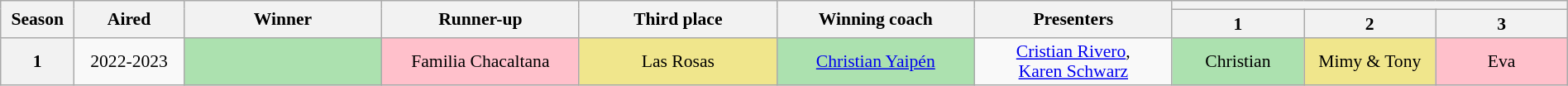<table class="wikitable" style="text-align:center; font-size:90%; line-height:16px; width:100%">
<tr>
<th rowspan="2" scope="col" width="02%">Season</th>
<th rowspan="2" scope="col" width="05%">Aired</th>
<th rowspan="2" scope="col" width="09%">Winner</th>
<th rowspan="2" scope="col" width="09%">Runner-up</th>
<th rowspan="2" scope="col" width="09%">Third place</th>
<th rowspan="2" scope="col" width="09%">Winning coach</th>
<th rowspan="2" scope="col" width="09%">Presenters</th>
<th colspan="3" scope="col" width="18%"></th>
</tr>
<tr>
<th width="06%">1</th>
<th width="06%">2</th>
<th width="06%">3</th>
</tr>
<tr>
<th>1</th>
<td>2022-2023</td>
<td style="background:#ace1af"> </td>
<td style="background: pink">Familia Chacaltana</td>
<td style="background: khaki">Las Rosas </td>
<td style="background:#ace1af"><a href='#'>Christian Yaipén</a></td>
<td nowrap><a href='#'>Cristian Rivero</a>,<br><a href='#'>Karen Schwarz</a></td>
<td style="background:#ace1af">Christian</td>
<td style="background: khaki">Mimy & Tony</td>
<td style="background: pink">Eva</td>
</tr>
</table>
